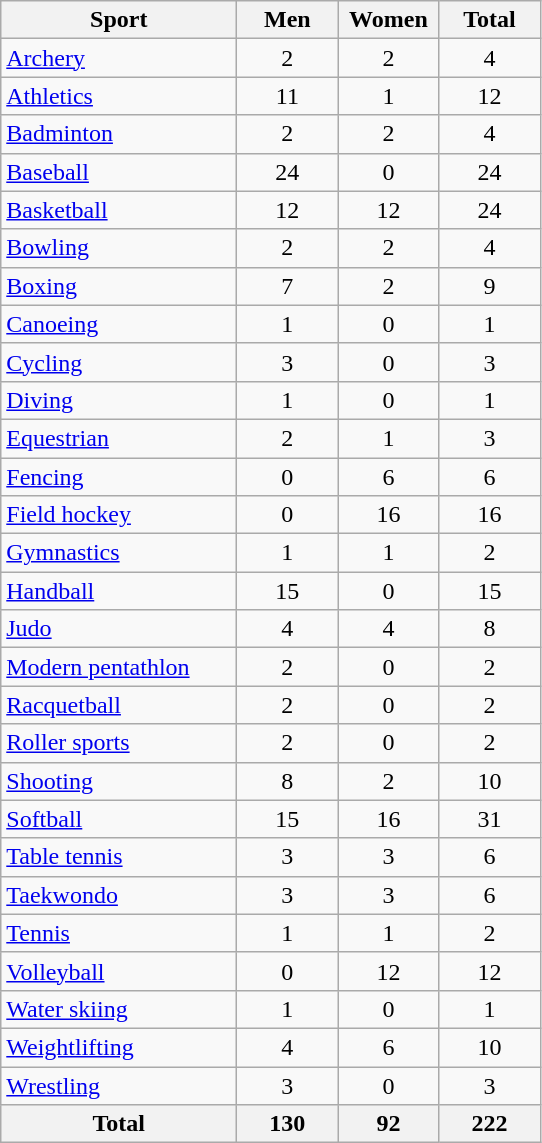<table class="wikitable sortable" style="text-align:center">
<tr>
<th width=150>Sport</th>
<th width=60>Men</th>
<th width=60>Women</th>
<th width=60>Total</th>
</tr>
<tr>
<td align=left><a href='#'>Archery</a></td>
<td>2</td>
<td>2</td>
<td>4</td>
</tr>
<tr>
<td align=left><a href='#'>Athletics</a></td>
<td>11</td>
<td>1</td>
<td>12</td>
</tr>
<tr>
<td align=left><a href='#'>Badminton</a></td>
<td>2</td>
<td>2</td>
<td>4</td>
</tr>
<tr>
<td align=left><a href='#'>Baseball</a></td>
<td>24</td>
<td>0</td>
<td>24</td>
</tr>
<tr>
<td align=left><a href='#'>Basketball</a></td>
<td>12</td>
<td>12</td>
<td>24</td>
</tr>
<tr>
<td align=left><a href='#'>Bowling</a></td>
<td>2</td>
<td>2</td>
<td>4</td>
</tr>
<tr>
<td align=left><a href='#'>Boxing</a></td>
<td>7</td>
<td>2</td>
<td>9</td>
</tr>
<tr>
<td align=left><a href='#'>Canoeing</a></td>
<td>1</td>
<td>0</td>
<td>1</td>
</tr>
<tr>
<td align=left><a href='#'>Cycling</a></td>
<td>3</td>
<td>0</td>
<td>3</td>
</tr>
<tr>
<td align=left><a href='#'>Diving</a></td>
<td>1</td>
<td>0</td>
<td>1</td>
</tr>
<tr>
<td align=left><a href='#'>Equestrian</a></td>
<td>2</td>
<td>1</td>
<td>3</td>
</tr>
<tr>
<td align=left><a href='#'>Fencing</a></td>
<td>0</td>
<td>6</td>
<td>6</td>
</tr>
<tr>
<td align=left><a href='#'>Field hockey</a></td>
<td>0</td>
<td>16</td>
<td>16</td>
</tr>
<tr>
<td align=left><a href='#'>Gymnastics</a></td>
<td>1</td>
<td>1</td>
<td>2</td>
</tr>
<tr>
<td align=left><a href='#'>Handball</a></td>
<td>15</td>
<td>0</td>
<td>15</td>
</tr>
<tr>
<td align=left><a href='#'>Judo</a></td>
<td>4</td>
<td>4</td>
<td>8</td>
</tr>
<tr>
<td align=left><a href='#'>Modern pentathlon</a></td>
<td>2</td>
<td>0</td>
<td>2</td>
</tr>
<tr>
<td align=left><a href='#'>Racquetball</a></td>
<td>2</td>
<td>0</td>
<td>2</td>
</tr>
<tr>
<td align=left><a href='#'>Roller sports</a></td>
<td>2</td>
<td>0</td>
<td>2</td>
</tr>
<tr>
<td align=left><a href='#'>Shooting</a></td>
<td>8</td>
<td>2</td>
<td>10</td>
</tr>
<tr>
<td align=left><a href='#'>Softball</a></td>
<td>15</td>
<td>16</td>
<td>31</td>
</tr>
<tr>
<td align=left><a href='#'>Table tennis</a></td>
<td>3</td>
<td>3</td>
<td>6</td>
</tr>
<tr>
<td align=left><a href='#'>Taekwondo</a></td>
<td>3</td>
<td>3</td>
<td>6</td>
</tr>
<tr>
<td align=left><a href='#'>Tennis</a></td>
<td>1</td>
<td>1</td>
<td>2</td>
</tr>
<tr>
<td align=left><a href='#'>Volleyball</a></td>
<td>0</td>
<td>12</td>
<td>12</td>
</tr>
<tr>
<td align=left><a href='#'>Water skiing</a></td>
<td>1</td>
<td>0</td>
<td>1</td>
</tr>
<tr>
<td align=left><a href='#'>Weightlifting</a></td>
<td>4</td>
<td>6</td>
<td>10</td>
</tr>
<tr>
<td align=left><a href='#'>Wrestling</a></td>
<td>3</td>
<td>0</td>
<td>3</td>
</tr>
<tr>
<th>Total</th>
<th>130</th>
<th>92</th>
<th>222</th>
</tr>
</table>
